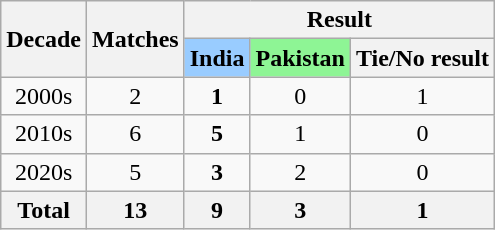<table class="wikitable">
<tr>
<th rowspan=2>Decade</th>
<th rowspan=2>Matches</th>
<th colspan=3>Result</th>
</tr>
<tr>
<th style="background:#99ccff;">India</th>
<th style="background:#8ef595;">Pakistan</th>
<th>Tie/No result</th>
</tr>
<tr>
<td align="center">2000s</td>
<td align="center">2</td>
<td align="center"><strong>1</strong></td>
<td align="center">0</td>
<td align="center">1</td>
</tr>
<tr>
<td align="center">2010s</td>
<td align="center">6</td>
<td align="center"><strong>5</strong></td>
<td align="center">1</td>
<td align="center">0</td>
</tr>
<tr>
<td align="center">2020s</td>
<td align="center">5</td>
<td align="center"><strong>3</strong></td>
<td align="center">2</td>
<td align="center">0</td>
</tr>
<tr>
<th>Total</th>
<th>13</th>
<th>9</th>
<th>3</th>
<th>1</th>
</tr>
</table>
